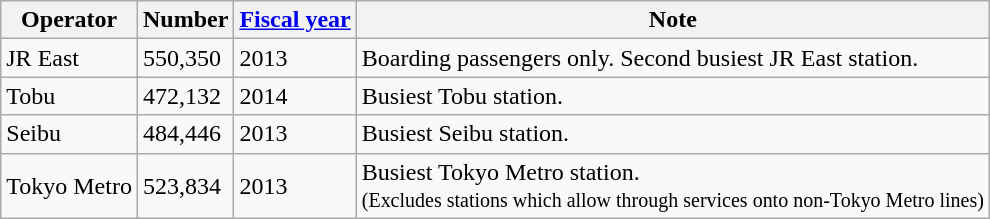<table class="wikitable">
<tr>
<th colspan=2>Operator</th>
<th>Number</th>
<th><a href='#'>Fiscal year</a></th>
<th>Note</th>
</tr>
<tr>
<td colspan=2>JR East</td>
<td>550,350</td>
<td>2013</td>
<td>Boarding passengers only. Second busiest JR East station.</td>
</tr>
<tr>
<td colspan=2>Tobu</td>
<td>472,132</td>
<td>2014</td>
<td>Busiest Tobu station.</td>
</tr>
<tr>
<td colspan=2>Seibu</td>
<td>484,446</td>
<td>2013</td>
<td>Busiest Seibu station.</td>
</tr>
<tr>
<td colspan=2>Tokyo Metro</td>
<td>523,834</td>
<td>2013</td>
<td>Busiest Tokyo Metro station. <br><small>(Excludes stations which allow through services onto non-Tokyo Metro lines)</small></td>
</tr>
</table>
